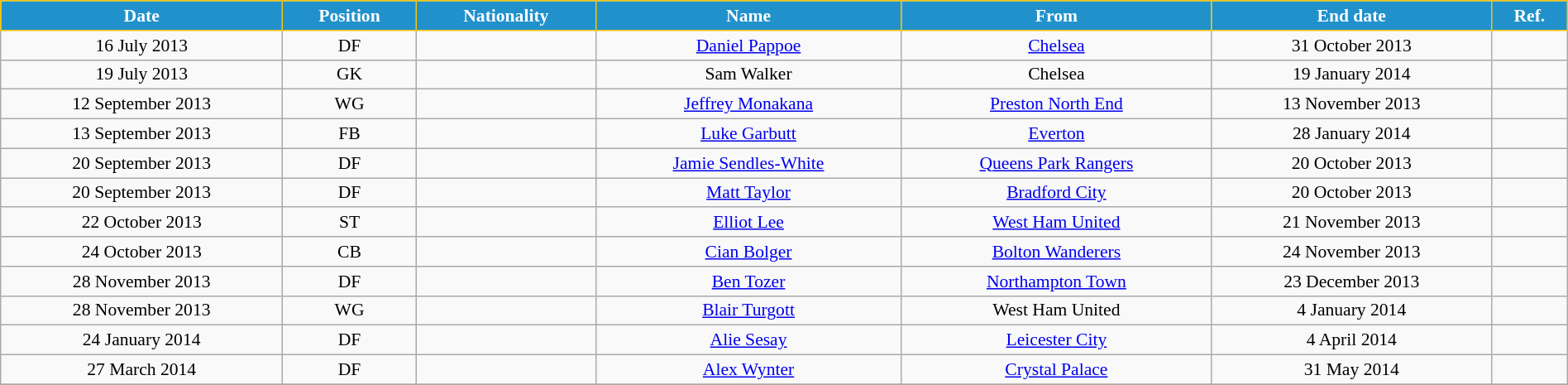<table class="wikitable" style="text-align:center; font-size:90%; width:100%;">
<tr>
<th style="background:#2191CC; color:white; border:1px solid #F7C408; text-align:center;">Date</th>
<th style="background:#2191CC; color:white; border:1px solid #F7C408; text-align:center;">Position</th>
<th style="background:#2191CC; color:white; border:1px solid #F7C408; text-align:center;">Nationality</th>
<th style="background:#2191CC; color:white; border:1px solid #F7C408; text-align:center;">Name</th>
<th style="background:#2191CC; color:white; border:1px solid #F7C408; text-align:center;">From</th>
<th style="background:#2191CC; color:white; border:1px solid #F7C408; text-align:center;">End date</th>
<th style="background:#2191CC; color:white; border:1px solid #F7C408; text-align:center;">Ref.</th>
</tr>
<tr>
<td>16 July 2013</td>
<td>DF</td>
<td></td>
<td><a href='#'>Daniel Pappoe</a></td>
<td> <a href='#'>Chelsea</a></td>
<td>31 October 2013</td>
<td></td>
</tr>
<tr>
<td>19 July 2013</td>
<td>GK</td>
<td></td>
<td>Sam Walker</td>
<td> Chelsea</td>
<td>19 January 2014</td>
<td></td>
</tr>
<tr>
<td>12 September 2013</td>
<td>WG</td>
<td></td>
<td><a href='#'>Jeffrey Monakana</a></td>
<td> <a href='#'>Preston North End</a></td>
<td>13 November 2013</td>
<td></td>
</tr>
<tr>
<td>13 September 2013</td>
<td>FB</td>
<td></td>
<td><a href='#'>Luke Garbutt</a></td>
<td> <a href='#'>Everton</a></td>
<td>28 January 2014</td>
<td></td>
</tr>
<tr>
<td>20 September 2013</td>
<td>DF</td>
<td></td>
<td><a href='#'>Jamie Sendles-White</a></td>
<td> <a href='#'>Queens Park Rangers</a></td>
<td>20 October 2013</td>
<td></td>
</tr>
<tr>
<td>20 September 2013</td>
<td>DF</td>
<td></td>
<td><a href='#'>Matt Taylor</a></td>
<td> <a href='#'>Bradford City</a></td>
<td>20 October 2013</td>
<td></td>
</tr>
<tr>
<td>22 October 2013</td>
<td>ST</td>
<td></td>
<td><a href='#'>Elliot Lee</a></td>
<td> <a href='#'>West Ham United</a></td>
<td>21 November 2013</td>
<td></td>
</tr>
<tr>
<td>24 October 2013</td>
<td>CB</td>
<td></td>
<td><a href='#'>Cian Bolger</a></td>
<td> <a href='#'>Bolton Wanderers</a></td>
<td>24 November 2013</td>
<td></td>
</tr>
<tr>
<td>28 November 2013</td>
<td>DF</td>
<td></td>
<td><a href='#'>Ben Tozer</a></td>
<td> <a href='#'>Northampton Town</a></td>
<td>23 December 2013</td>
<td></td>
</tr>
<tr>
<td>28 November 2013</td>
<td>WG</td>
<td></td>
<td><a href='#'>Blair Turgott</a></td>
<td> West Ham United</td>
<td>4 January 2014</td>
<td></td>
</tr>
<tr>
<td>24 January 2014</td>
<td>DF</td>
<td></td>
<td><a href='#'>Alie Sesay</a></td>
<td> <a href='#'>Leicester City</a></td>
<td>4 April 2014</td>
<td></td>
</tr>
<tr>
<td>27 March 2014</td>
<td>DF</td>
<td></td>
<td><a href='#'>Alex Wynter</a></td>
<td> <a href='#'>Crystal Palace</a></td>
<td>31 May 2014</td>
<td></td>
</tr>
<tr>
</tr>
</table>
